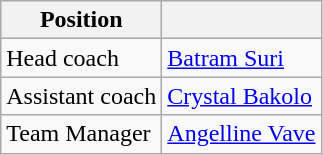<table class=wikitable>
<tr>
<th>Position</th>
<th></th>
</tr>
<tr>
<td>Head coach</td>
<td><a href='#'>Batram Suri</a></td>
</tr>
<tr>
<td>Assistant coach</td>
<td> <a href='#'>Crystal Bakolo</a></td>
</tr>
<tr>
<td>Team Manager</td>
<td><a href='#'>Angelline Vave</a><br></td>
</tr>
</table>
